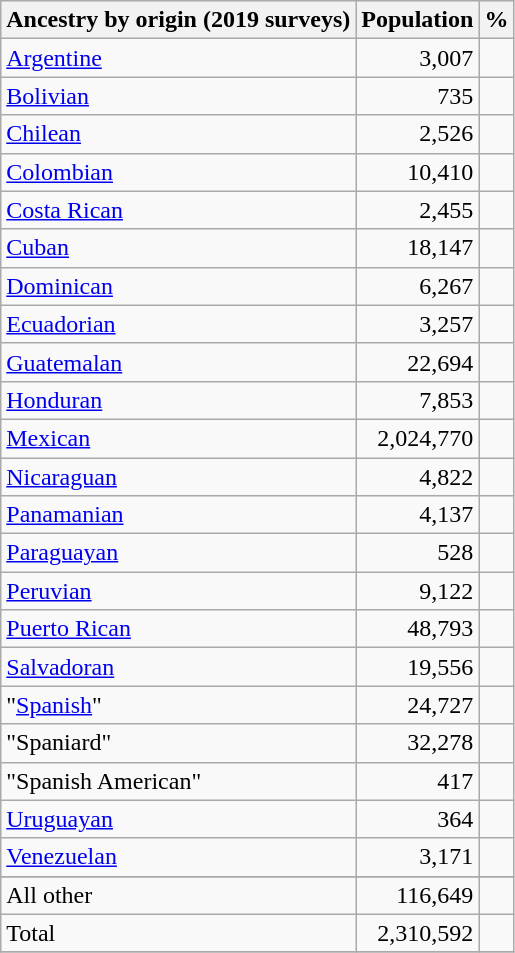<table class="wikitable sortable" style>
<tr style="background:#efefef;">
<th>Ancestry by origin (2019 surveys)</th>
<th>Population</th>
<th>%</th>
</tr>
<tr>
<td><a href='#'>Argentine</a></td>
<td style="text-align:right;">3,007</td>
<td style="text-align:right;"></td>
</tr>
<tr>
<td><a href='#'>Bolivian</a></td>
<td style="text-align:right;">735</td>
<td style="text-align:right;"></td>
</tr>
<tr>
<td><a href='#'>Chilean</a></td>
<td style="text-align:right;">2,526</td>
<td style="text-align:right;"></td>
</tr>
<tr>
<td><a href='#'>Colombian</a></td>
<td style="text-align:right;">10,410</td>
<td style="text-align:right;"></td>
</tr>
<tr>
<td><a href='#'>Costa Rican</a></td>
<td style="text-align:right;">2,455</td>
<td style="text-align:right;"></td>
</tr>
<tr>
<td><a href='#'>Cuban</a></td>
<td style="text-align:right;">18,147</td>
<td style="text-align:right;"></td>
</tr>
<tr>
<td><a href='#'>Dominican</a></td>
<td style="text-align:right;">6,267</td>
<td style="text-align:right;"></td>
</tr>
<tr>
<td><a href='#'>Ecuadorian</a></td>
<td style="text-align:right;">3,257</td>
<td style="text-align:right;"></td>
</tr>
<tr>
<td><a href='#'>Guatemalan</a></td>
<td style="text-align:right;">22,694</td>
<td style="text-align:right;"></td>
</tr>
<tr>
<td><a href='#'>Honduran</a></td>
<td style="text-align:right;">7,853</td>
<td style="text-align:right;"></td>
</tr>
<tr>
<td><a href='#'>Mexican</a></td>
<td style="text-align:right;">2,024,770</td>
<td style="text-align:right;"></td>
</tr>
<tr>
<td><a href='#'>Nicaraguan</a></td>
<td style="text-align:right;">4,822</td>
<td style="text-align:right;"></td>
</tr>
<tr>
<td><a href='#'>Panamanian</a></td>
<td style="text-align:right;">4,137</td>
<td style="text-align:right;"></td>
</tr>
<tr>
<td><a href='#'>Paraguayan</a></td>
<td style="text-align:right;">528</td>
<td style="text-align:right;"></td>
</tr>
<tr>
<td><a href='#'>Peruvian</a></td>
<td style="text-align:right;">9,122</td>
<td style="text-align:right;"></td>
</tr>
<tr>
<td><a href='#'>Puerto Rican</a></td>
<td style="text-align:right;">48,793</td>
<td style="text-align:right;"></td>
</tr>
<tr>
<td><a href='#'>Salvadoran</a></td>
<td style="text-align:right;">19,556</td>
<td style="text-align:right;"></td>
</tr>
<tr>
<td>"<a href='#'>Spanish</a>"</td>
<td style="text-align:right;">24,727</td>
<td style="text-align:right;"></td>
</tr>
<tr>
<td>"Spaniard"</td>
<td style="text-align:right;">32,278</td>
<td style="text-align:right;"></td>
</tr>
<tr>
<td>"Spanish American"</td>
<td style="text-align:right;">417</td>
<td style="text-align:right;"></td>
</tr>
<tr>
<td><a href='#'>Uruguayan</a></td>
<td style="text-align:right;">364</td>
<td style="text-align:right;"></td>
</tr>
<tr>
<td><a href='#'>Venezuelan</a></td>
<td style="text-align:right;">3,171</td>
<td style="text-align:right;"></td>
</tr>
<tr>
</tr>
<tr class="sortbottom">
<td>All other</td>
<td style="text-align:right;">116,649</td>
<td style="text-align:right;"></td>
</tr>
<tr class="sortbottom">
<td>Total</td>
<td style="text-align:right;">2,310,592</td>
<td style="text-align:right;"></td>
</tr>
<tr>
</tr>
</table>
